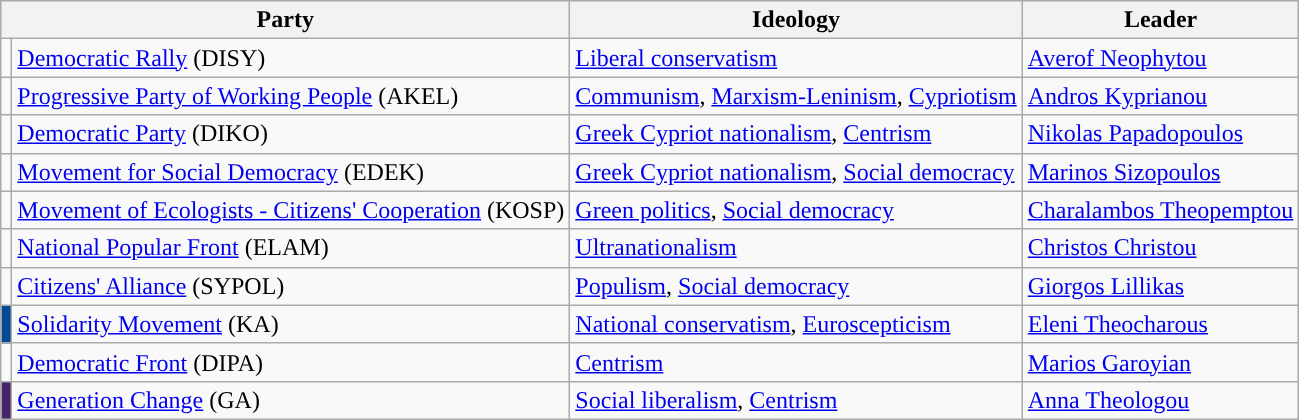<table class="wikitable" style="text-align:left">
<tr>
<th colspan="2">Party</th>
<th>Ideology</th>
<th>Leader</th>
</tr>
<tr>
<td></td>
<td><a href='#'>Democratic Rally</a> (DISY)</td>
<td><a href='#'>Liberal conservatism</a></td>
<td><a href='#'>Averof Neophytou</a></td>
</tr>
<tr>
<td></td>
<td><a href='#'>Progressive Party of Working People</a> (AKEL)</td>
<td><a href='#'>Communism</a>, <a href='#'>Marxism-Leninism</a>, <a href='#'>Cypriotism</a></td>
<td><a href='#'>Andros Kyprianou</a></td>
</tr>
<tr>
<td></td>
<td><a href='#'>Democratic Party</a> (DIKO)</td>
<td><a href='#'>Greek Cypriot nationalism</a>, <a href='#'>Centrism</a></td>
<td><a href='#'>Nikolas Papadopoulos</a></td>
</tr>
<tr>
<td></td>
<td><a href='#'>Movement for Social Democracy</a> (EDEK)</td>
<td><a href='#'>Greek Cypriot nationalism</a>, <a href='#'>Social democracy</a></td>
<td><a href='#'>Marinos Sizopoulos</a></td>
</tr>
<tr>
<td></td>
<td><a href='#'>Movement of Ecologists - Citizens' Cooperation</a> (KOSP)</td>
<td><a href='#'>Green politics</a>, <a href='#'>Social democracy</a></td>
<td><a href='#'>Charalambos Theopemptou</a></td>
</tr>
<tr>
<td></td>
<td><a href='#'>National Popular Front</a> (ELAM)</td>
<td><a href='#'>Ultranationalism</a></td>
<td><a href='#'>Christos Christou</a></td>
</tr>
<tr>
<td></td>
<td><a href='#'>Citizens' Alliance</a> (SYPOL)</td>
<td><a href='#'>Populism</a>, <a href='#'>Social democracy</a></td>
<td><a href='#'>Giorgos Lillikas</a></td>
</tr>
<tr>
<td bgcolor="#004B91"></td>
<td><a href='#'>Solidarity Movement</a> (KA)</td>
<td><a href='#'>National conservatism</a>, <a href='#'>Euroscepticism</a></td>
<td><a href='#'>Eleni Theocharous</a></td>
</tr>
<tr>
<td></td>
<td><a href='#'>Democratic Front</a> (DIPA)</td>
<td><a href='#'>Centrism</a></td>
<td><a href='#'>Marios Garoyian</a></td>
</tr>
<tr>
<td bgcolor="#442464"></td>
<td><a href='#'>Generation Change</a>  (GA)</td>
<td><a href='#'>Social liberalism</a>, <a href='#'>Centrism</a></td>
<td><a href='#'>Anna Theologou</a></td>
</tr>
</table>
